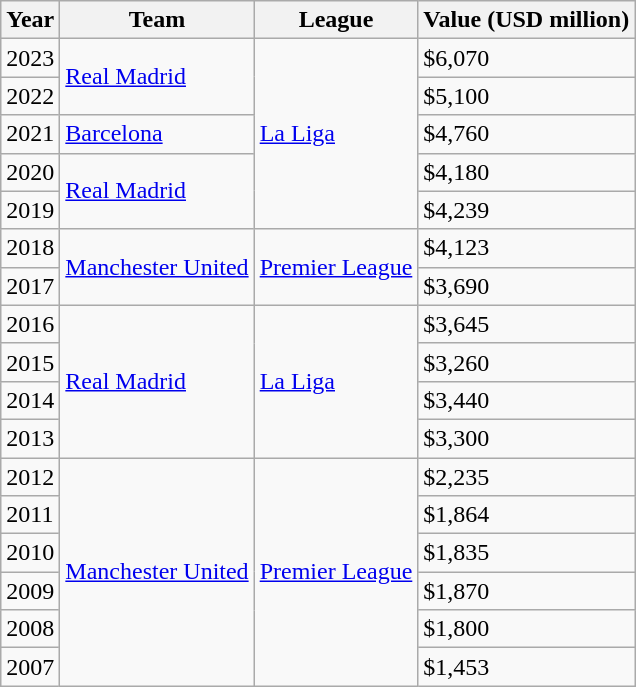<table class="wikitable sortable">
<tr>
<th>Year</th>
<th>Team</th>
<th>League</th>
<th>Value (USD million)</th>
</tr>
<tr>
<td>2023</td>
<td rowspan="2"> <a href='#'>Real Madrid</a></td>
<td rowspan="5"><a href='#'>La Liga</a></td>
<td>$6,070</td>
</tr>
<tr>
<td>2022</td>
<td>$5,100</td>
</tr>
<tr>
<td>2021</td>
<td> <a href='#'>Barcelona</a></td>
<td>$4,760</td>
</tr>
<tr>
<td>2020</td>
<td rowspan="2"> <a href='#'>Real Madrid</a></td>
<td>$4,180</td>
</tr>
<tr>
<td>2019</td>
<td>$4,239</td>
</tr>
<tr>
<td>2018</td>
<td rowspan="2"> <a href='#'>Manchester United</a></td>
<td rowspan="2"><a href='#'>Premier League</a></td>
<td>$4,123</td>
</tr>
<tr>
<td>2017</td>
<td>$3,690</td>
</tr>
<tr>
<td>2016</td>
<td rowspan="4"> <a href='#'>Real Madrid</a></td>
<td rowspan="4"><a href='#'>La Liga</a></td>
<td>$3,645</td>
</tr>
<tr>
<td>2015</td>
<td>$3,260</td>
</tr>
<tr>
<td>2014</td>
<td>$3,440</td>
</tr>
<tr>
<td>2013</td>
<td>$3,300</td>
</tr>
<tr>
<td>2012</td>
<td rowspan="6"> <a href='#'>Manchester United</a></td>
<td rowspan="6"><a href='#'>Premier League</a></td>
<td>$2,235</td>
</tr>
<tr>
<td>2011</td>
<td>$1,864</td>
</tr>
<tr>
<td>2010</td>
<td>$1,835</td>
</tr>
<tr>
<td>2009</td>
<td>$1,870</td>
</tr>
<tr>
<td>2008</td>
<td>$1,800</td>
</tr>
<tr>
<td>2007</td>
<td>$1,453</td>
</tr>
</table>
